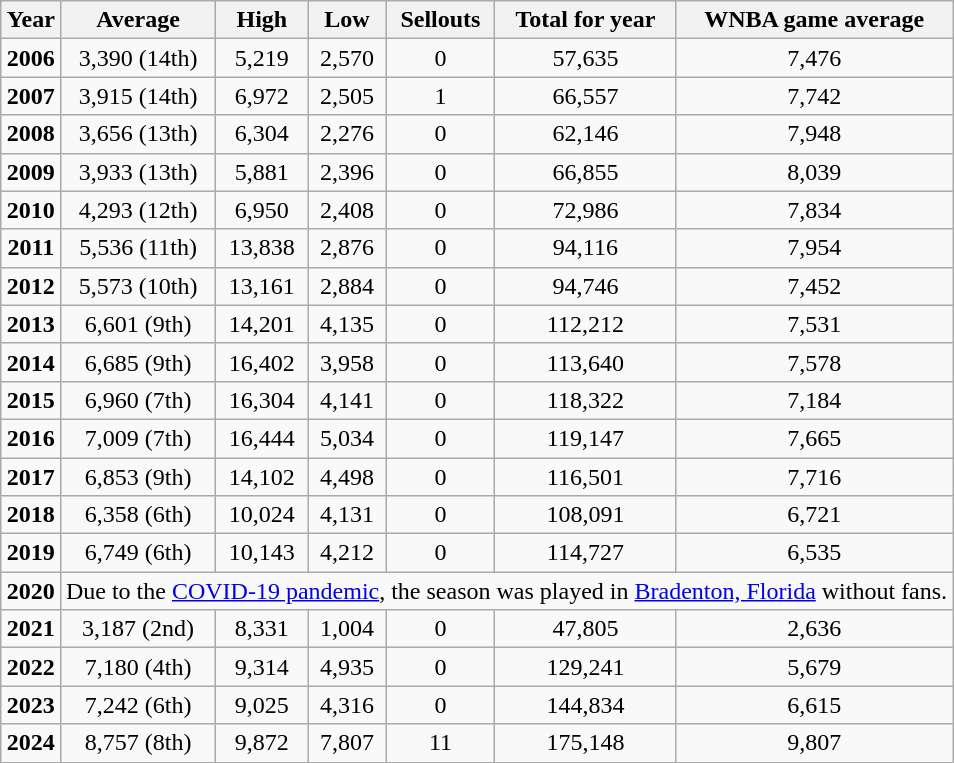<table class="wikitable" style="margin:0.5em auto; text-align:center;">
<tr>
<th>Year</th>
<th>Average</th>
<th>High</th>
<th>Low</th>
<th>Sellouts</th>
<th>Total for year</th>
<th>WNBA game average</th>
</tr>
<tr>
<td><strong>2006</strong></td>
<td>3,390 (14th)</td>
<td>5,219</td>
<td>2,570</td>
<td>0</td>
<td>57,635</td>
<td>7,476</td>
</tr>
<tr>
<td><strong>2007</strong></td>
<td>3,915 (14th)</td>
<td>6,972</td>
<td>2,505</td>
<td>1</td>
<td>66,557</td>
<td>7,742</td>
</tr>
<tr>
<td><strong>2008</strong></td>
<td>3,656 (13th)</td>
<td>6,304</td>
<td>2,276</td>
<td>0</td>
<td>62,146</td>
<td>7,948</td>
</tr>
<tr>
<td><strong>2009</strong></td>
<td>3,933 (13th)</td>
<td>5,881</td>
<td>2,396</td>
<td>0</td>
<td>66,855</td>
<td>8,039</td>
</tr>
<tr>
<td><strong>2010</strong></td>
<td>4,293 (12th)</td>
<td>6,950</td>
<td>2,408</td>
<td>0</td>
<td>72,986</td>
<td>7,834</td>
</tr>
<tr>
<td><strong>2011</strong></td>
<td>5,536 (11th)</td>
<td>13,838</td>
<td>2,876</td>
<td>0</td>
<td>94,116</td>
<td>7,954</td>
</tr>
<tr>
<td><strong>2012</strong></td>
<td>5,573 (10th)</td>
<td>13,161</td>
<td>2,884</td>
<td>0</td>
<td>94,746</td>
<td>7,452</td>
</tr>
<tr>
<td><strong>2013</strong></td>
<td>6,601 (9th)</td>
<td>14,201</td>
<td>4,135</td>
<td>0</td>
<td>112,212</td>
<td>7,531</td>
</tr>
<tr>
<td><strong>2014</strong></td>
<td>6,685 (9th)</td>
<td>16,402</td>
<td>3,958</td>
<td>0</td>
<td>113,640</td>
<td>7,578</td>
</tr>
<tr>
<td><strong>2015</strong></td>
<td>6,960 (7th)</td>
<td>16,304</td>
<td>4,141</td>
<td>0</td>
<td>118,322</td>
<td>7,184</td>
</tr>
<tr>
<td><strong>2016</strong></td>
<td>7,009 (7th)</td>
<td>16,444</td>
<td>5,034</td>
<td>0</td>
<td>119,147</td>
<td>7,665</td>
</tr>
<tr>
<td><strong>2017</strong></td>
<td>6,853 (9th)</td>
<td>14,102</td>
<td>4,498</td>
<td>0</td>
<td>116,501</td>
<td>7,716</td>
</tr>
<tr>
<td><strong>2018</strong></td>
<td>6,358 (6th)</td>
<td>10,024</td>
<td>4,131</td>
<td>0</td>
<td>108,091</td>
<td>6,721</td>
</tr>
<tr>
<td><strong>2019</strong></td>
<td>6,749 (6th)</td>
<td>10,143</td>
<td>4,212</td>
<td>0</td>
<td>114,727</td>
<td>6,535</td>
</tr>
<tr align="center">
<td><strong>2020</strong></td>
<td colspan=6>Due to the <a href='#'>COVID-19 pandemic</a>, the season was played in <a href='#'>Bradenton, Florida</a> without fans.</td>
</tr>
<tr>
<td><strong>2021</strong></td>
<td>3,187 (2nd)</td>
<td>8,331</td>
<td>1,004</td>
<td>0</td>
<td>47,805</td>
<td>2,636</td>
</tr>
<tr>
<td><strong>2022</strong></td>
<td>7,180 (4th)</td>
<td>9,314</td>
<td>4,935</td>
<td>0</td>
<td>129,241</td>
<td>5,679</td>
</tr>
<tr>
<td><strong>2023</strong></td>
<td>7,242 (6th)</td>
<td>9,025</td>
<td>4,316</td>
<td>0</td>
<td>144,834</td>
<td>6,615</td>
</tr>
<tr>
<td><strong>2024</strong></td>
<td>8,757 (8th)</td>
<td>9,872</td>
<td>7,807</td>
<td>11</td>
<td>175,148</td>
<td>9,807</td>
</tr>
</table>
